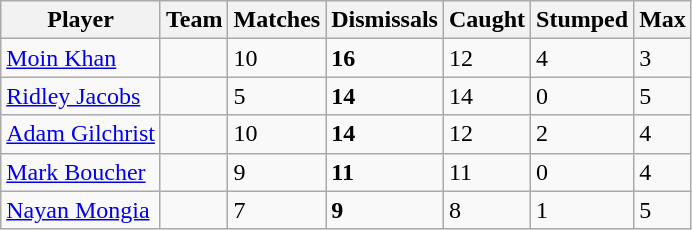<table class="wikitable">
<tr>
<th>Player</th>
<th>Team</th>
<th>Matches</th>
<th>Dismissals</th>
<th>Caught</th>
<th>Stumped</th>
<th>Max</th>
</tr>
<tr>
<td><a href='#'>Moin Khan</a></td>
<td><strong></strong></td>
<td>10</td>
<td><strong>16</strong></td>
<td>12</td>
<td>4</td>
<td>3</td>
</tr>
<tr>
<td><a href='#'>Ridley Jacobs</a></td>
<td></td>
<td>5</td>
<td><strong>14</strong></td>
<td>14</td>
<td>0</td>
<td>5</td>
</tr>
<tr>
<td><a href='#'>Adam Gilchrist</a></td>
<td></td>
<td>10</td>
<td><strong>14</strong></td>
<td>12</td>
<td>2</td>
<td>4</td>
</tr>
<tr>
<td><a href='#'>Mark Boucher</a></td>
<td></td>
<td>9</td>
<td><strong>11</strong></td>
<td>11</td>
<td>0</td>
<td>4</td>
</tr>
<tr>
<td><a href='#'>Nayan Mongia</a></td>
<td></td>
<td>7</td>
<td><strong>9</strong></td>
<td>8</td>
<td>1</td>
<td>5</td>
</tr>
</table>
